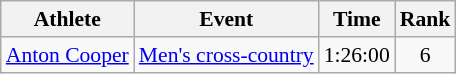<table class=wikitable style=font-size:90%>
<tr>
<th>Athlete</th>
<th>Event</th>
<th>Time</th>
<th>Rank</th>
</tr>
<tr align=center>
<td align=left><a href='#'>Anton Cooper</a></td>
<td align=left><a href='#'>Men's cross-country</a></td>
<td>1:26:00</td>
<td>6</td>
</tr>
</table>
